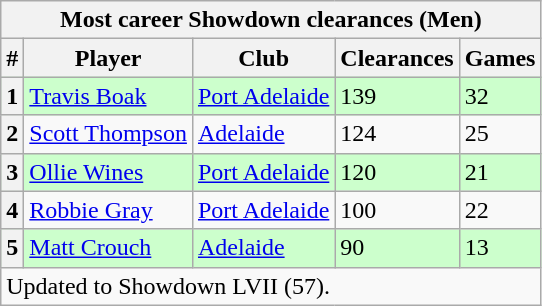<table class="wikitable">
<tr>
<th colspan="5">Most career Showdown clearances (Men)</th>
</tr>
<tr>
<th>#</th>
<th>Player</th>
<th>Club</th>
<th>Clearances</th>
<th>Games</th>
</tr>
<tr style="background:#cfc;">
<th>1</th>
<td><a href='#'>Travis Boak</a></td>
<td><a href='#'>Port Adelaide</a></td>
<td>139</td>
<td>32</td>
</tr>
<tr>
<th>2</th>
<td><a href='#'>Scott Thompson</a></td>
<td><a href='#'>Adelaide</a></td>
<td>124</td>
<td>25</td>
</tr>
<tr style="background:#cfc;">
<th>3</th>
<td><a href='#'>Ollie Wines</a></td>
<td><a href='#'>Port Adelaide</a></td>
<td>120</td>
<td>21</td>
</tr>
<tr>
<th>4</th>
<td><a href='#'>Robbie Gray</a></td>
<td><a href='#'>Port Adelaide</a></td>
<td>100</td>
<td>22</td>
</tr>
<tr style="background:#cfc;">
<th>5</th>
<td><a href='#'>Matt Crouch</a></td>
<td><a href='#'>Adelaide</a></td>
<td>90</td>
<td>13</td>
</tr>
<tr>
<td colspan="5">Updated to Showdown LVII (57).</td>
</tr>
</table>
